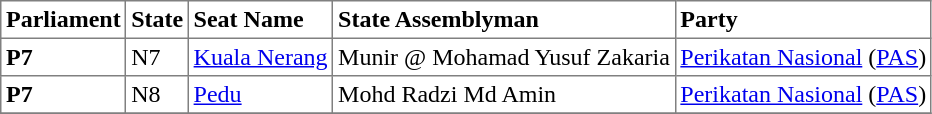<table class="toccolours sortable" cellpadding="3" border="1" style="border-collapse:collapse; text-align: left;">
<tr>
<th align="center">Parliament</th>
<th>State</th>
<th>Seat Name</th>
<th>State Assemblyman</th>
<th>Party</th>
</tr>
<tr>
<th align="left">P7</th>
<td>N7</td>
<td><a href='#'>Kuala Nerang</a></td>
<td>Munir @ Mohamad Yusuf Zakaria</td>
<td><a href='#'>Perikatan Nasional</a> (<a href='#'>PAS</a>)</td>
</tr>
<tr>
<th align="left">P7</th>
<td>N8</td>
<td><a href='#'>Pedu</a></td>
<td>Mohd Radzi Md Amin</td>
<td><a href='#'>Perikatan Nasional</a> (<a href='#'>PAS</a>)</td>
</tr>
<tr>
</tr>
</table>
